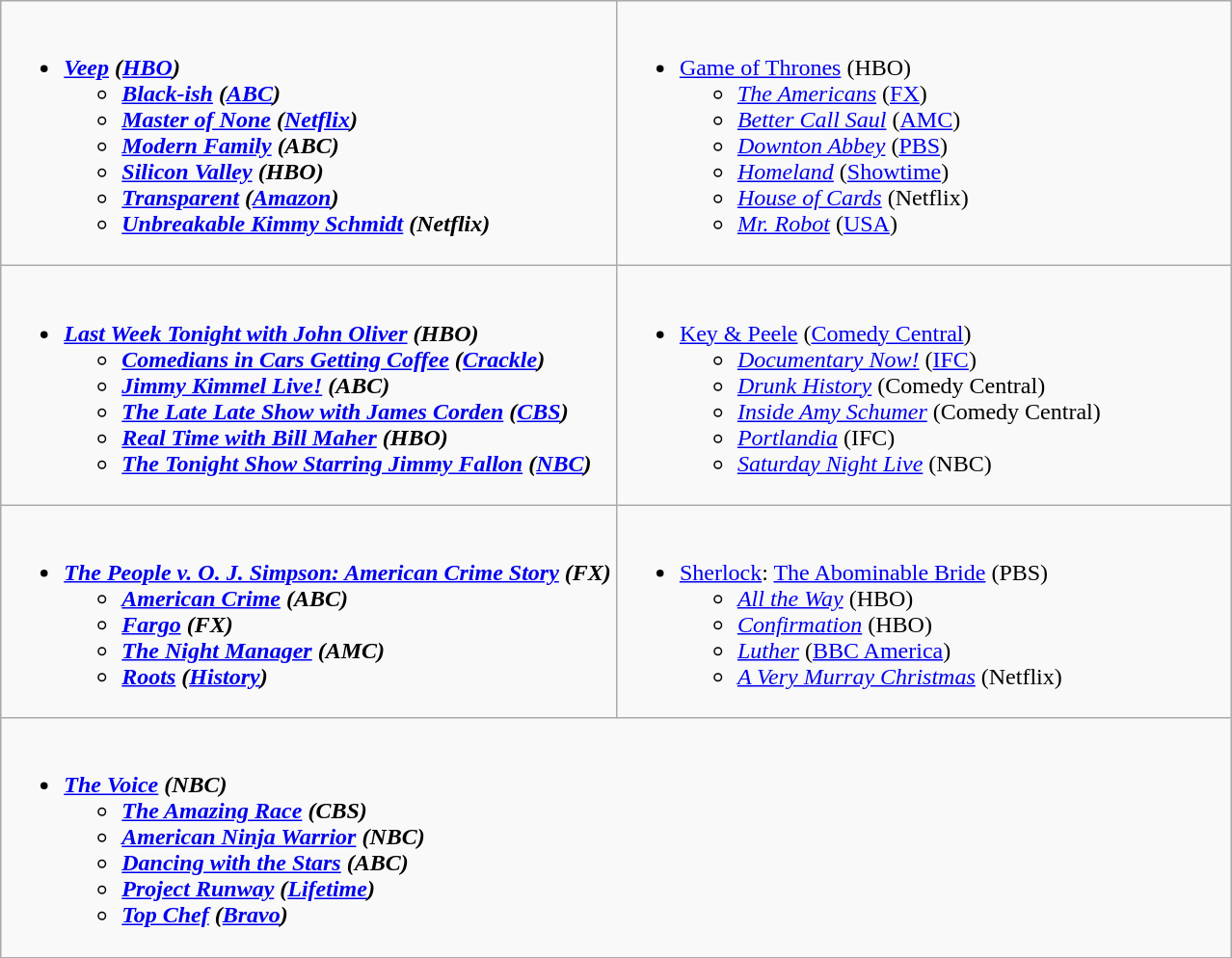<table class="wikitable">
<tr>
<td style="vertical-align:top;" width="50%"><br><ul><li><strong><em><a href='#'>Veep</a><em> (<a href='#'>HBO</a>)<strong><ul><li></em><a href='#'>Black-ish</a><em> (<a href='#'>ABC</a>)</li><li></em><a href='#'>Master of None</a><em> (<a href='#'>Netflix</a>)</li><li></em><a href='#'>Modern Family</a><em> (ABC)</li><li></em><a href='#'>Silicon Valley</a><em> (HBO)</li><li></em><a href='#'>Transparent</a><em> (<a href='#'>Amazon</a>)</li><li></em><a href='#'>Unbreakable Kimmy Schmidt</a><em> (Netflix)</li></ul></li></ul></td>
<td style="vertical-align:top;" width="50%"><br><ul><li></em></strong><a href='#'>Game of Thrones</a></em> (HBO)</strong><ul><li><em><a href='#'>The Americans</a></em> (<a href='#'>FX</a>)</li><li><em><a href='#'>Better Call Saul</a></em> (<a href='#'>AMC</a>)</li><li><em><a href='#'>Downton Abbey</a></em> (<a href='#'>PBS</a>)</li><li><em><a href='#'>Homeland</a></em> (<a href='#'>Showtime</a>)</li><li><em><a href='#'>House of Cards</a></em> (Netflix)</li><li><em><a href='#'>Mr. Robot</a></em> (<a href='#'>USA</a>)</li></ul></li></ul></td>
</tr>
<tr>
<td style="vertical-align:top;" width="50%"><br><ul><li><strong><em><a href='#'>Last Week Tonight with John Oliver</a><em> (HBO)<strong><ul><li></em><a href='#'>Comedians in Cars Getting Coffee</a><em> (<a href='#'>Crackle</a>)</li><li></em><a href='#'>Jimmy Kimmel Live!</a><em> (ABC)</li><li></em><a href='#'>The Late Late Show with James Corden</a><em> (<a href='#'>CBS</a>)</li><li></em><a href='#'>Real Time with Bill Maher</a><em> (HBO)</li><li></em><a href='#'>The Tonight Show Starring Jimmy Fallon</a><em> (<a href='#'>NBC</a>)</li></ul></li></ul></td>
<td style="vertical-align:top;" width="50%"><br><ul><li></em></strong><a href='#'>Key & Peele</a></em> (<a href='#'>Comedy Central</a>)</strong><ul><li><em><a href='#'>Documentary Now!</a></em> (<a href='#'>IFC</a>)</li><li><em><a href='#'>Drunk History</a></em> (Comedy Central)</li><li><em><a href='#'>Inside Amy Schumer</a></em> (Comedy Central)</li><li><em><a href='#'>Portlandia</a></em> (IFC)</li><li><em><a href='#'>Saturday Night Live</a></em> (NBC)</li></ul></li></ul></td>
</tr>
<tr>
<td style="vertical-align:top;" width="50%"><br><ul><li><strong><em><a href='#'>The People v. O. J. Simpson: American Crime Story</a><em> (FX)<strong><ul><li></em><a href='#'>American Crime</a><em> (ABC)</li><li></em><a href='#'>Fargo</a><em> (FX)</li><li></em><a href='#'>The Night Manager</a><em> (AMC)</li><li></em><a href='#'>Roots</a><em> (<a href='#'>History</a>)</li></ul></li></ul></td>
<td style="vertical-align:top;" width="50%"><br><ul><li></em></strong><a href='#'>Sherlock</a>: <a href='#'>The Abominable Bride</a></em> (PBS)</strong><ul><li><em><a href='#'>All the Way</a></em> (HBO)</li><li><em><a href='#'>Confirmation</a></em> (HBO)</li><li><em><a href='#'>Luther</a></em> (<a href='#'>BBC America</a>)</li><li><em><a href='#'>A Very Murray Christmas</a></em> (Netflix)</li></ul></li></ul></td>
</tr>
<tr>
<td style="vertical-align:top;" width="50%" colspan="2"><br><ul><li><strong><em><a href='#'>The Voice</a><em> (NBC)<strong><ul><li></em><a href='#'>The Amazing Race</a><em> (CBS)</li><li></em><a href='#'>American Ninja Warrior</a><em> (NBC)</li><li></em><a href='#'>Dancing with the Stars</a><em> (ABC)</li><li></em><a href='#'>Project Runway</a><em> (<a href='#'>Lifetime</a>)</li><li></em><a href='#'>Top Chef</a><em> (<a href='#'>Bravo</a>)</li></ul></li></ul></td>
</tr>
</table>
